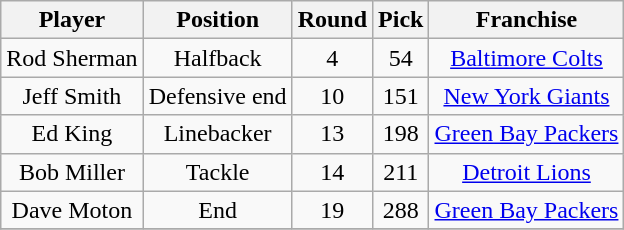<table class="wikitable" style="text-align:center">
<tr>
<th>Player</th>
<th>Position</th>
<th>Round</th>
<th>Pick</th>
<th>Franchise</th>
</tr>
<tr>
<td>Rod Sherman</td>
<td>Halfback</td>
<td>4</td>
<td>54</td>
<td><a href='#'>Baltimore Colts</a></td>
</tr>
<tr>
<td>Jeff Smith</td>
<td>Defensive end</td>
<td>10</td>
<td>151</td>
<td><a href='#'>New York Giants</a></td>
</tr>
<tr>
<td>Ed King</td>
<td>Linebacker</td>
<td>13</td>
<td>198</td>
<td><a href='#'>Green Bay Packers</a></td>
</tr>
<tr>
<td>Bob Miller</td>
<td>Tackle</td>
<td>14</td>
<td>211</td>
<td><a href='#'>Detroit Lions</a></td>
</tr>
<tr>
<td>Dave Moton</td>
<td>End</td>
<td>19</td>
<td>288</td>
<td><a href='#'>Green Bay Packers</a></td>
</tr>
<tr>
</tr>
</table>
